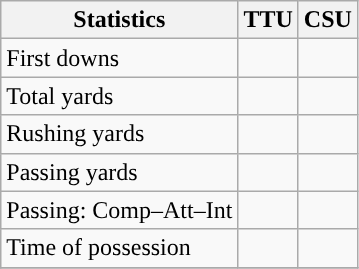<table class="wikitable" style="float: left;">
<tr>
<th>Statistics</th>
<th>TTU</th>
<th>CSU</th>
</tr>
<tr>
<td>First downs</td>
<td></td>
<td></td>
</tr>
<tr>
<td>Total yards</td>
<td></td>
<td></td>
</tr>
<tr>
<td>Rushing yards</td>
<td></td>
<td></td>
</tr>
<tr>
<td>Passing yards</td>
<td></td>
<td></td>
</tr>
<tr>
<td>Passing: Comp–Att–Int</td>
<td></td>
<td></td>
</tr>
<tr>
<td>Time of possession</td>
<td></td>
<td></td>
</tr>
<tr>
</tr>
</table>
